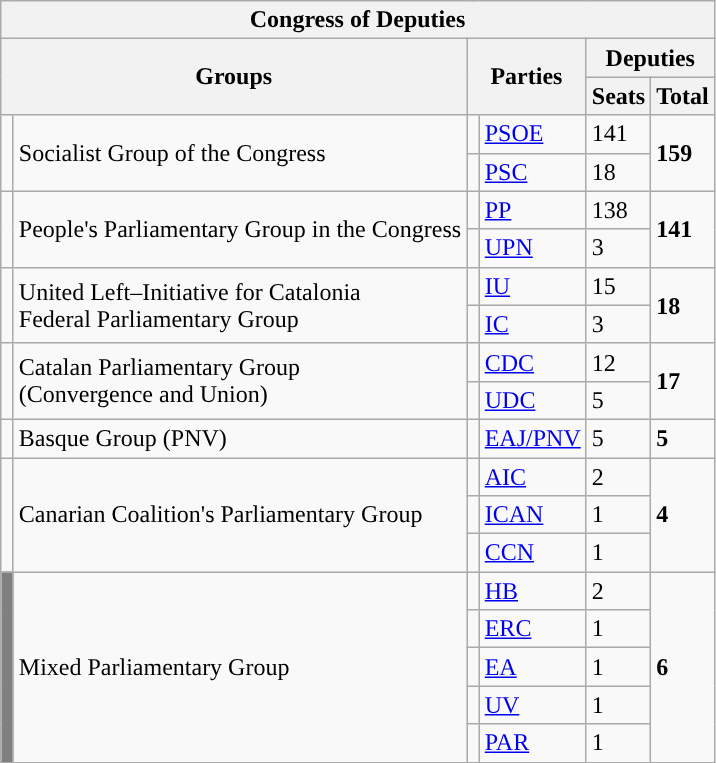<table class="wikitable" style="text-align:left;">
<tr>
<th colspan="6">Congress of Deputies</th>
</tr>
<tr>
<th rowspan="2" colspan="2">Groups</th>
<th rowspan="2" colspan="2">Parties</th>
<th colspan="2">Deputies</th>
</tr>
<tr>
<th>Seats</th>
<th>Total</th>
</tr>
<tr>
<td width="1" rowspan="2"></td>
<td rowspan="2">Socialist Group of the Congress</td>
<td width="1" style="color:inherit;background:"></td>
<td><a href='#'>PSOE</a></td>
<td>141</td>
<td rowspan="2"><strong>159</strong></td>
</tr>
<tr>
<td style="color:inherit;background:"></td>
<td><a href='#'>PSC</a></td>
<td>18</td>
</tr>
<tr>
<td rowspan="2" style="color:inherit;background:"></td>
<td rowspan="2">People's Parliamentary Group in the Congress</td>
<td style="color:inherit;background:"></td>
<td><a href='#'>PP</a></td>
<td>138</td>
<td rowspan="2"><strong>141</strong></td>
</tr>
<tr>
<td style="color:inherit;background:"></td>
<td><a href='#'>UPN</a></td>
<td>3</td>
</tr>
<tr>
<td rowspan="2" style="color:inherit;background:"></td>
<td rowspan="2">United Left–Initiative for Catalonia<br>Federal Parliamentary Group</td>
<td style="color:inherit;background:"></td>
<td><a href='#'>IU</a></td>
<td>15</td>
<td rowspan="2"><strong>18</strong></td>
</tr>
<tr>
<td style="color:inherit;background:"></td>
<td><a href='#'>IC</a></td>
<td>3</td>
</tr>
<tr>
<td rowspan="2" style="color:inherit;background:"></td>
<td rowspan="2">Catalan Parliamentary Group<br>(Convergence and Union)</td>
<td style="color:inherit;background:"></td>
<td><a href='#'>CDC</a></td>
<td>12</td>
<td rowspan="2"><strong>17</strong></td>
</tr>
<tr>
<td style="color:inherit;background:"></td>
<td><a href='#'>UDC</a></td>
<td>5</td>
</tr>
<tr>
<td style="color:inherit;background:"></td>
<td>Basque Group (PNV)</td>
<td style="color:inherit;background:"></td>
<td><a href='#'>EAJ/PNV</a></td>
<td>5</td>
<td><strong>5</strong></td>
</tr>
<tr>
<td rowspan="3" style="color:inherit;background:"></td>
<td rowspan="3">Canarian Coalition's Parliamentary Group</td>
<td style="color:inherit;background:"></td>
<td><a href='#'>AIC</a></td>
<td>2</td>
<td rowspan="3"><strong>4</strong></td>
</tr>
<tr>
<td style="color:inherit;background:"></td>
<td><a href='#'>ICAN</a></td>
<td>1</td>
</tr>
<tr>
<td style="color:inherit;background:"></td>
<td><a href='#'>CCN</a></td>
<td>1</td>
</tr>
<tr>
<td rowspan="5" bgcolor="gray"></td>
<td rowspan="5">Mixed Parliamentary Group</td>
<td style="color:inherit;background:"></td>
<td><a href='#'>HB</a></td>
<td>2</td>
<td rowspan="5"><strong>6</strong></td>
</tr>
<tr>
<td style="color:inherit;background:"></td>
<td><a href='#'>ERC</a></td>
<td>1</td>
</tr>
<tr>
<td style="color:inherit;background:"></td>
<td><a href='#'>EA</a></td>
<td>1</td>
</tr>
<tr>
<td style="color:inherit;background:"></td>
<td><a href='#'>UV</a></td>
<td>1</td>
</tr>
<tr>
<td style="color:inherit;background:"></td>
<td><a href='#'>PAR</a></td>
<td>1</td>
</tr>
</table>
